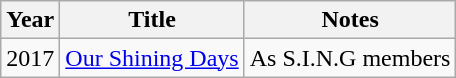<table class="wikitable">
<tr>
<th>Year</th>
<th>Title</th>
<th>Notes</th>
</tr>
<tr>
<td>2017</td>
<td><a href='#'>Our Shining Days</a></td>
<td>As S.I.N.G members</td>
</tr>
</table>
